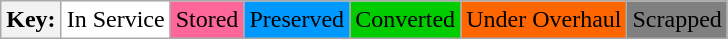<table class="wikitable">
<tr>
<th>Key:</th>
<td bgcolor=#FFFFFF>In Service</td>
<td bgcolor=#FF6699>Stored</td>
<td bgcolor=#0099FF>Preserved</td>
<td bgcolor=#00CC00>Converted</td>
<td bgcolor=#FF6600>Under Overhaul</td>
<td bgcolor=#808080>Scrapped</td>
</tr>
</table>
